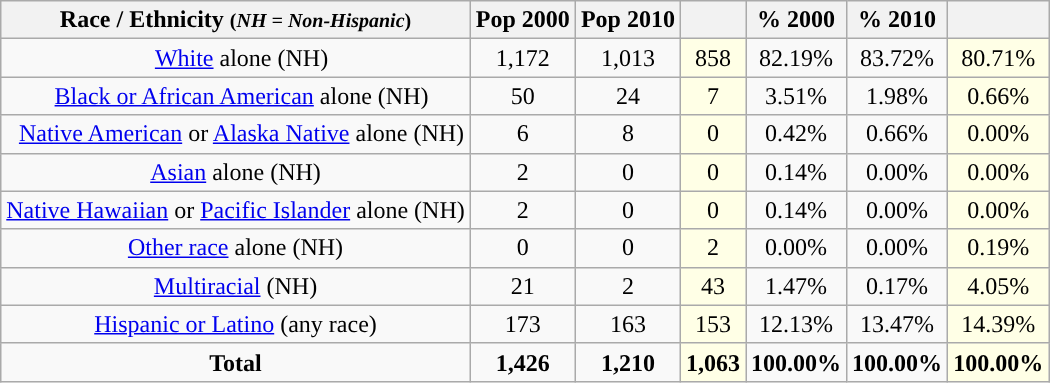<table class="wikitable" style="text-align:center;">
<tr>
<th>Race / Ethnicity <small>(<em>NH = Non-Hispanic</em>)</small></th>
<th>Pop 2000</th>
<th>Pop 2010</th>
<th></th>
<th>% 2000</th>
<th>% 2010</th>
<th></th>
</tr>
<tr>
<td>  <a href='#'>White</a> alone (NH)</td>
<td>1,172</td>
<td>1,013</td>
<td style='background: #ffffe6;'>858</td>
<td>82.19%</td>
<td>83.72%</td>
<td style='background: #ffffe6;'>80.71%</td>
</tr>
<tr>
<td>  <a href='#'>Black or African American</a> alone (NH)</td>
<td>50</td>
<td>24</td>
<td style='background: #ffffe6;'>7</td>
<td>3.51%</td>
<td>1.98%</td>
<td style='background: #ffffe6;'>0.66%</td>
</tr>
<tr>
<td>  <a href='#'>Native American</a> or <a href='#'>Alaska Native</a> alone (NH)</td>
<td>6</td>
<td>8</td>
<td style='background: #ffffe6;'>0</td>
<td>0.42%</td>
<td>0.66%</td>
<td style='background: #ffffe6;'>0.00%</td>
</tr>
<tr>
<td><a href='#'>Asian</a> alone (NH)</td>
<td>2</td>
<td>0</td>
<td style='background: #ffffe6;'>0</td>
<td>0.14%</td>
<td>0.00%</td>
<td style='background: #ffffe6;'>0.00%</td>
</tr>
<tr>
<td><a href='#'>Native Hawaiian</a> or <a href='#'>Pacific Islander</a> alone (NH)</td>
<td>2</td>
<td>0</td>
<td style='background: #ffffe6;'>0</td>
<td>0.14%</td>
<td>0.00%</td>
<td style='background: #ffffe6;'>0.00%</td>
</tr>
<tr>
<td><a href='#'>Other race</a> alone (NH)</td>
<td>0</td>
<td>0</td>
<td style='background: #ffffe6;'>2</td>
<td>0.00%</td>
<td>0.00%</td>
<td style='background: #ffffe6;'>0.19%</td>
</tr>
<tr>
<td><a href='#'>Multiracial</a> (NH)</td>
<td>21</td>
<td>2</td>
<td style='background: #ffffe6;'>43</td>
<td>1.47%</td>
<td>0.17%</td>
<td style='background: #ffffe6;'>4.05%</td>
</tr>
<tr>
<td><a href='#'>Hispanic or Latino</a> (any race)</td>
<td>173</td>
<td>163</td>
<td style='background: #ffffe6;'>153</td>
<td>12.13%</td>
<td>13.47%</td>
<td style='background: #ffffe6;'>14.39%</td>
</tr>
<tr>
<td><strong>Total</strong></td>
<td><strong>1,426</strong></td>
<td><strong>1,210</strong></td>
<td style='background: #ffffe6;'><strong>1,063</strong></td>
<td><strong>100.00%</strong></td>
<td><strong>100.00%</strong></td>
<td style='background: #ffffe6;'><strong>100.00%</strong></td>
</tr>
</table>
